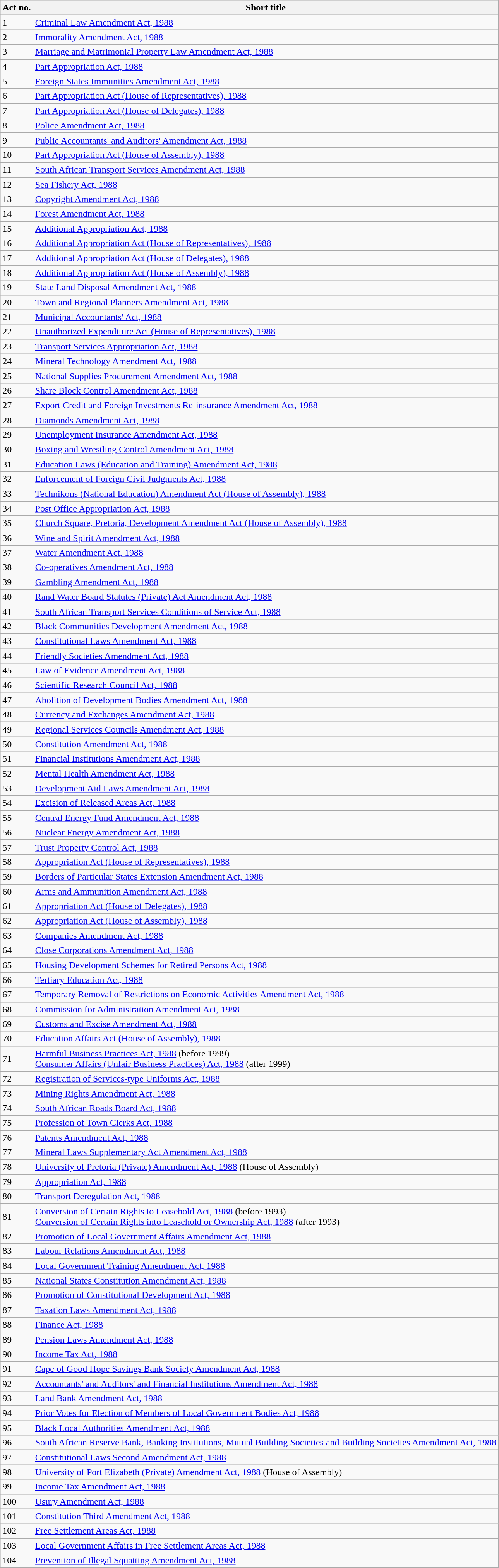<table class="wikitable sortable">
<tr>
<th>Act no.</th>
<th>Short title</th>
</tr>
<tr>
<td>1</td>
<td><a href='#'>Criminal Law Amendment Act, 1988</a></td>
</tr>
<tr>
<td>2</td>
<td><a href='#'>Immorality Amendment Act, 1988</a></td>
</tr>
<tr>
<td>3</td>
<td><a href='#'>Marriage and Matrimonial Property Law Amendment Act, 1988</a></td>
</tr>
<tr>
<td>4</td>
<td><a href='#'>Part Appropriation Act, 1988</a></td>
</tr>
<tr>
<td>5</td>
<td><a href='#'>Foreign States Immunities Amendment Act, 1988</a></td>
</tr>
<tr>
<td>6</td>
<td><a href='#'>Part Appropriation Act (House of Representatives), 1988</a></td>
</tr>
<tr>
<td>7</td>
<td><a href='#'>Part Appropriation Act (House of Delegates), 1988</a></td>
</tr>
<tr>
<td>8</td>
<td><a href='#'>Police Amendment Act, 1988</a></td>
</tr>
<tr>
<td>9</td>
<td><a href='#'>Public Accountants' and Auditors' Amendment Act, 1988</a></td>
</tr>
<tr>
<td>10</td>
<td><a href='#'>Part Appropriation Act (House of Assembly), 1988</a></td>
</tr>
<tr>
<td>11</td>
<td><a href='#'>South African Transport Services Amendment Act, 1988</a></td>
</tr>
<tr>
<td>12</td>
<td><a href='#'>Sea Fishery Act, 1988</a></td>
</tr>
<tr>
<td>13</td>
<td><a href='#'>Copyright Amendment Act, 1988</a></td>
</tr>
<tr>
<td>14</td>
<td><a href='#'>Forest Amendment Act, 1988</a></td>
</tr>
<tr>
<td>15</td>
<td><a href='#'>Additional Appropriation Act, 1988</a></td>
</tr>
<tr>
<td>16</td>
<td><a href='#'>Additional Appropriation Act (House of Representatives), 1988</a></td>
</tr>
<tr>
<td>17</td>
<td><a href='#'>Additional Appropriation Act (House of Delegates), 1988</a></td>
</tr>
<tr>
<td>18</td>
<td><a href='#'>Additional Appropriation Act (House of Assembly), 1988</a></td>
</tr>
<tr>
<td>19</td>
<td><a href='#'>State Land Disposal Amendment Act, 1988</a></td>
</tr>
<tr>
<td>20</td>
<td><a href='#'>Town and Regional Planners Amendment Act, 1988</a></td>
</tr>
<tr>
<td>21</td>
<td><a href='#'>Municipal Accountants' Act, 1988</a></td>
</tr>
<tr>
<td>22</td>
<td><a href='#'>Unauthorized Expenditure Act (House of Representatives), 1988</a></td>
</tr>
<tr>
<td>23</td>
<td><a href='#'>Transport Services Appropriation Act, 1988</a></td>
</tr>
<tr>
<td>24</td>
<td><a href='#'>Mineral Technology Amendment Act, 1988</a></td>
</tr>
<tr>
<td>25</td>
<td><a href='#'>National Supplies Procurement Amendment Act, 1988</a></td>
</tr>
<tr>
<td>26</td>
<td><a href='#'>Share Block Control Amendment Act, 1988</a></td>
</tr>
<tr>
<td>27</td>
<td><a href='#'>Export Credit and Foreign Investments Re-insurance Amendment Act, 1988</a></td>
</tr>
<tr>
<td>28</td>
<td><a href='#'>Diamonds Amendment Act, 1988</a></td>
</tr>
<tr>
<td>29</td>
<td><a href='#'>Unemployment Insurance Amendment Act, 1988</a></td>
</tr>
<tr>
<td>30</td>
<td><a href='#'>Boxing and Wrestling Control Amendment Act, 1988</a></td>
</tr>
<tr>
<td>31</td>
<td><a href='#'>Education Laws (Education and Training) Amendment Act, 1988</a></td>
</tr>
<tr>
<td>32</td>
<td><a href='#'>Enforcement of Foreign Civil Judgments Act, 1988</a></td>
</tr>
<tr>
<td>33</td>
<td><a href='#'>Technikons (National Education) Amendment Act (House of Assembly), 1988</a></td>
</tr>
<tr>
<td>34</td>
<td><a href='#'>Post Office Appropriation Act, 1988</a></td>
</tr>
<tr>
<td>35</td>
<td><a href='#'>Church Square, Pretoria, Development Amendment Act (House of Assembly), 1988</a></td>
</tr>
<tr>
<td>36</td>
<td><a href='#'>Wine and Spirit Amendment Act, 1988</a></td>
</tr>
<tr>
<td>37</td>
<td><a href='#'>Water Amendment Act, 1988</a></td>
</tr>
<tr>
<td>38</td>
<td><a href='#'>Co-operatives Amendment Act, 1988</a></td>
</tr>
<tr>
<td>39</td>
<td><a href='#'>Gambling Amendment Act, 1988</a></td>
</tr>
<tr>
<td>40</td>
<td><a href='#'>Rand Water Board Statutes (Private) Act Amendment Act, 1988</a></td>
</tr>
<tr>
<td>41</td>
<td><a href='#'>South African Transport Services Conditions of Service Act, 1988</a></td>
</tr>
<tr>
<td>42</td>
<td><a href='#'>Black Communities Development Amendment Act, 1988</a></td>
</tr>
<tr>
<td>43</td>
<td><a href='#'>Constitutional Laws Amendment Act, 1988</a></td>
</tr>
<tr>
<td>44</td>
<td><a href='#'>Friendly Societies Amendment Act, 1988</a></td>
</tr>
<tr>
<td>45</td>
<td><a href='#'>Law of Evidence Amendment Act, 1988</a></td>
</tr>
<tr>
<td>46</td>
<td><a href='#'>Scientific Research Council Act, 1988</a></td>
</tr>
<tr>
<td>47</td>
<td><a href='#'>Abolition of Development Bodies Amendment Act, 1988</a></td>
</tr>
<tr>
<td>48</td>
<td><a href='#'>Currency and Exchanges Amendment Act, 1988</a></td>
</tr>
<tr>
<td>49</td>
<td><a href='#'>Regional Services Councils Amendment Act, 1988</a></td>
</tr>
<tr>
<td>50</td>
<td><a href='#'>Constitution Amendment Act, 1988</a></td>
</tr>
<tr>
<td>51</td>
<td><a href='#'>Financial Institutions Amendment Act, 1988</a></td>
</tr>
<tr>
<td>52</td>
<td><a href='#'>Mental Health Amendment Act, 1988</a></td>
</tr>
<tr>
<td>53</td>
<td><a href='#'>Development Aid Laws Amendment Act, 1988</a></td>
</tr>
<tr>
<td>54</td>
<td><a href='#'>Excision of Released Areas Act, 1988</a></td>
</tr>
<tr>
<td>55</td>
<td><a href='#'>Central Energy Fund Amendment Act, 1988</a></td>
</tr>
<tr>
<td>56</td>
<td><a href='#'>Nuclear Energy Amendment Act, 1988</a></td>
</tr>
<tr>
<td>57</td>
<td><a href='#'>Trust Property Control Act, 1988</a></td>
</tr>
<tr>
<td>58</td>
<td><a href='#'>Appropriation Act (House of Representatives), 1988</a></td>
</tr>
<tr>
<td>59</td>
<td><a href='#'>Borders of Particular States Extension Amendment Act, 1988</a></td>
</tr>
<tr>
<td>60</td>
<td><a href='#'>Arms and Ammunition Amendment Act, 1988</a></td>
</tr>
<tr>
<td>61</td>
<td><a href='#'>Appropriation Act (House of Delegates), 1988</a></td>
</tr>
<tr>
<td>62</td>
<td><a href='#'>Appropriation Act (House of Assembly), 1988</a></td>
</tr>
<tr>
<td>63</td>
<td><a href='#'>Companies Amendment Act, 1988</a></td>
</tr>
<tr>
<td>64</td>
<td><a href='#'>Close Corporations Amendment Act, 1988</a></td>
</tr>
<tr>
<td>65</td>
<td><a href='#'>Housing Development Schemes for Retired Persons Act, 1988</a></td>
</tr>
<tr>
<td>66</td>
<td><a href='#'>Tertiary Education Act, 1988</a></td>
</tr>
<tr>
<td>67</td>
<td><a href='#'>Temporary Removal of Restrictions on Economic Activities Amendment Act, 1988</a></td>
</tr>
<tr>
<td>68</td>
<td><a href='#'>Commission for Administration Amendment Act, 1988</a></td>
</tr>
<tr>
<td>69</td>
<td><a href='#'>Customs and Excise Amendment Act, 1988</a></td>
</tr>
<tr>
<td>70</td>
<td><a href='#'>Education Affairs Act (House of Assembly), 1988</a></td>
</tr>
<tr>
<td>71</td>
<td><a href='#'>Harmful Business Practices Act, 1988</a> (before 1999) <br><a href='#'>Consumer Affairs (Unfair Business Practices) Act, 1988</a> (after 1999)</td>
</tr>
<tr>
<td>72</td>
<td><a href='#'>Registration of Services-type Uniforms Act, 1988</a></td>
</tr>
<tr>
<td>73</td>
<td><a href='#'>Mining Rights Amendment Act, 1988</a></td>
</tr>
<tr>
<td>74</td>
<td><a href='#'>South African Roads Board Act, 1988</a></td>
</tr>
<tr>
<td>75</td>
<td><a href='#'>Profession of Town Clerks Act, 1988</a></td>
</tr>
<tr>
<td>76</td>
<td><a href='#'>Patents Amendment Act, 1988</a></td>
</tr>
<tr>
<td>77</td>
<td><a href='#'>Mineral Laws Supplementary Act Amendment Act, 1988</a></td>
</tr>
<tr>
<td>78</td>
<td><a href='#'>University of Pretoria (Private) Amendment Act, 1988</a> (House of Assembly)</td>
</tr>
<tr>
<td>79</td>
<td><a href='#'>Appropriation Act, 1988</a></td>
</tr>
<tr>
<td>80</td>
<td><a href='#'>Transport Deregulation Act, 1988</a></td>
</tr>
<tr>
<td>81</td>
<td><a href='#'>Conversion of Certain Rights to Leasehold Act, 1988</a> (before 1993) <br><a href='#'>Conversion of Certain Rights into Leasehold or Ownership Act, 1988</a> (after 1993)</td>
</tr>
<tr>
<td>82</td>
<td><a href='#'>Promotion of Local Government Affairs Amendment Act, 1988</a></td>
</tr>
<tr>
<td>83</td>
<td><a href='#'>Labour Relations Amendment Act, 1988</a></td>
</tr>
<tr>
<td>84</td>
<td><a href='#'>Local Government Training Amendment Act, 1988</a></td>
</tr>
<tr>
<td>85</td>
<td><a href='#'>National States Constitution Amendment Act, 1988</a></td>
</tr>
<tr>
<td>86</td>
<td><a href='#'>Promotion of Constitutional Development Act, 1988</a></td>
</tr>
<tr>
<td>87</td>
<td><a href='#'>Taxation Laws Amendment Act, 1988</a></td>
</tr>
<tr>
<td>88</td>
<td><a href='#'>Finance Act, 1988</a></td>
</tr>
<tr>
<td>89</td>
<td><a href='#'>Pension Laws Amendment Act, 1988</a></td>
</tr>
<tr>
<td>90</td>
<td><a href='#'>Income Tax Act, 1988</a></td>
</tr>
<tr>
<td>91</td>
<td><a href='#'>Cape of Good Hope Savings Bank Society Amendment Act, 1988</a></td>
</tr>
<tr>
<td>92</td>
<td><a href='#'>Accountants' and Auditors' and Financial Institutions Amendment Act, 1988</a></td>
</tr>
<tr>
<td>93</td>
<td><a href='#'>Land Bank Amendment Act, 1988</a></td>
</tr>
<tr>
<td>94</td>
<td><a href='#'>Prior Votes for Election of Members of Local Government Bodies Act, 1988</a></td>
</tr>
<tr>
<td>95</td>
<td><a href='#'>Black Local Authorities Amendment Act, 1988</a></td>
</tr>
<tr>
<td>96</td>
<td><a href='#'>South African Reserve Bank, Banking Institutions, Mutual Building Societies and Building Societies Amendment Act, 1988</a></td>
</tr>
<tr>
<td>97</td>
<td><a href='#'>Constitutional Laws Second Amendment Act, 1988</a></td>
</tr>
<tr>
<td>98</td>
<td><a href='#'>University of Port Elizabeth (Private) Amendment Act, 1988</a> (House of Assembly)</td>
</tr>
<tr>
<td>99</td>
<td><a href='#'>Income Tax Amendment Act, 1988</a></td>
</tr>
<tr>
<td>100</td>
<td><a href='#'>Usury Amendment Act, 1988</a></td>
</tr>
<tr>
<td>101</td>
<td><a href='#'>Constitution Third Amendment Act, 1988</a></td>
</tr>
<tr>
<td>102</td>
<td><a href='#'>Free Settlement Areas Act, 1988</a></td>
</tr>
<tr>
<td>103</td>
<td><a href='#'>Local Government Affairs in Free Settlement Areas Act, 1988</a></td>
</tr>
<tr>
<td>104</td>
<td><a href='#'>Prevention of Illegal Squatting Amendment Act, 1988</a></td>
</tr>
</table>
